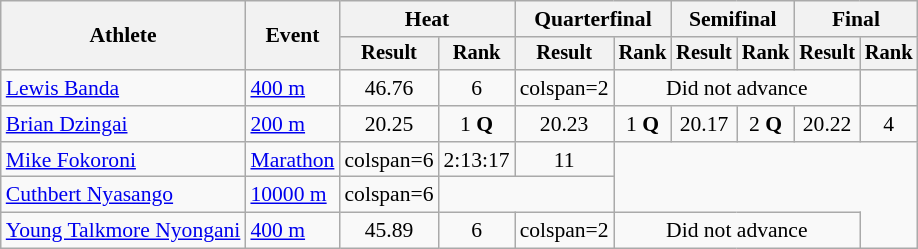<table class=wikitable style="font-size:90%">
<tr>
<th rowspan="2">Athlete</th>
<th rowspan="2">Event</th>
<th colspan="2">Heat</th>
<th colspan="2">Quarterfinal</th>
<th colspan="2">Semifinal</th>
<th colspan="2">Final</th>
</tr>
<tr style="font-size:95%">
<th>Result</th>
<th>Rank</th>
<th>Result</th>
<th>Rank</th>
<th>Result</th>
<th>Rank</th>
<th>Result</th>
<th>Rank</th>
</tr>
<tr align=center>
<td align=left><a href='#'>Lewis Banda</a></td>
<td align=left><a href='#'>400 m</a></td>
<td>46.76</td>
<td>6</td>
<td>colspan=2 </td>
<td colspan=4>Did not advance</td>
</tr>
<tr align=center>
<td align=left><a href='#'>Brian Dzingai</a></td>
<td align=left><a href='#'>200 m</a></td>
<td>20.25</td>
<td>1 <strong>Q</strong></td>
<td>20.23</td>
<td>1 <strong>Q</strong></td>
<td>20.17</td>
<td>2 <strong>Q</strong></td>
<td>20.22</td>
<td>4</td>
</tr>
<tr align=center>
<td align=left><a href='#'>Mike Fokoroni</a></td>
<td align=left><a href='#'>Marathon</a></td>
<td>colspan=6 </td>
<td>2:13:17</td>
<td>11</td>
</tr>
<tr align=center>
<td align=left><a href='#'>Cuthbert Nyasango</a></td>
<td align=left><a href='#'>10000 m</a></td>
<td>colspan=6 </td>
<td colspan=2></td>
</tr>
<tr align=center>
<td align=left><a href='#'>Young Talkmore Nyongani</a></td>
<td align=left><a href='#'>400 m</a></td>
<td>45.89</td>
<td>6</td>
<td>colspan=2 </td>
<td colspan=4>Did not advance</td>
</tr>
</table>
